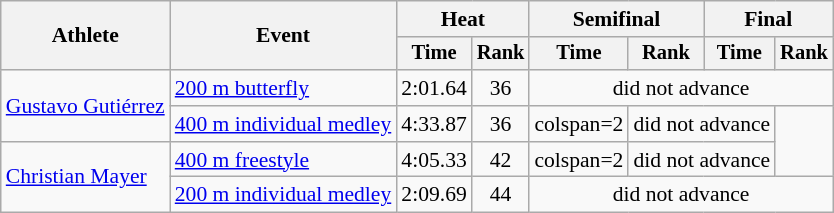<table class="wikitable" style="text-align:center; font-size:90%">
<tr>
<th rowspan="2">Athlete</th>
<th rowspan="2">Event</th>
<th colspan="2">Heat</th>
<th colspan="2">Semifinal</th>
<th colspan="2">Final</th>
</tr>
<tr style="font-size:95%">
<th>Time</th>
<th>Rank</th>
<th>Time</th>
<th>Rank</th>
<th>Time</th>
<th>Rank</th>
</tr>
<tr>
<td align=left rowspan=2><a href='#'>Gustavo Gutiérrez</a></td>
<td align=left><a href='#'>200 m butterfly</a></td>
<td>2:01.64</td>
<td>36</td>
<td colspan=4>did not advance</td>
</tr>
<tr>
<td align=left><a href='#'>400 m individual medley</a></td>
<td>4:33.87</td>
<td>36</td>
<td>colspan=2</td>
<td colspan=2>did not advance</td>
</tr>
<tr>
<td align=left rowspan=2><a href='#'>Christian Mayer</a></td>
<td align=left><a href='#'>400 m freestyle</a></td>
<td>4:05.33</td>
<td>42</td>
<td>colspan=2</td>
<td colspan=2>did not advance</td>
</tr>
<tr>
<td align=left><a href='#'>200 m individual medley</a></td>
<td>2:09.69</td>
<td>44</td>
<td colspan=4>did not advance</td>
</tr>
</table>
